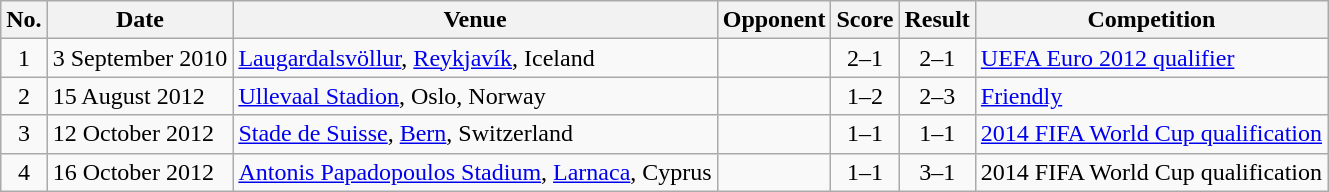<table class="wikitable sortable">
<tr>
<th scope="col">No.</th>
<th scope="col">Date</th>
<th scope="col">Venue</th>
<th scope="col">Opponent</th>
<th scope="col">Score</th>
<th scope="col">Result</th>
<th scope="col">Competition</th>
</tr>
<tr>
<td align="center">1</td>
<td>3 September 2010</td>
<td><a href='#'>Laugardalsvöllur</a>, <a href='#'>Reykjavík</a>, Iceland</td>
<td></td>
<td align="center">2–1</td>
<td align="center">2–1</td>
<td><a href='#'>UEFA Euro 2012 qualifier</a></td>
</tr>
<tr>
<td align="center">2</td>
<td>15 August 2012</td>
<td><a href='#'>Ullevaal Stadion</a>, Oslo, Norway</td>
<td></td>
<td align="center">1–2</td>
<td align="center">2–3</td>
<td><a href='#'>Friendly</a></td>
</tr>
<tr>
<td align="center">3</td>
<td>12 October 2012</td>
<td><a href='#'>Stade de Suisse</a>, <a href='#'>Bern</a>, Switzerland</td>
<td></td>
<td align="center">1–1</td>
<td align="center">1–1</td>
<td><a href='#'>2014 FIFA World Cup qualification</a></td>
</tr>
<tr>
<td align="center">4</td>
<td>16 October 2012</td>
<td><a href='#'>Antonis Papadopoulos Stadium</a>, <a href='#'>Larnaca</a>, Cyprus</td>
<td></td>
<td align="center">1–1</td>
<td align="center">3–1</td>
<td>2014 FIFA World Cup qualification</td>
</tr>
</table>
